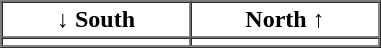<table border="1" cellpadding="2" cellspacing="0">
<tr>
<th>↓ South</th>
<th>North ↑</th>
</tr>
<tr>
<td align="center" width="120pt"></td>
<td align="center" width="120pt"></td>
</tr>
<tr>
</tr>
</table>
